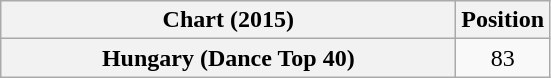<table class="wikitable plainrowheaders" style="text-align:center">
<tr>
<th scope="col" style="width:18.5em;">Chart (2015)</th>
<th scope="col">Position</th>
</tr>
<tr>
<th scope="row">Hungary (Dance Top 40)</th>
<td>83</td>
</tr>
</table>
